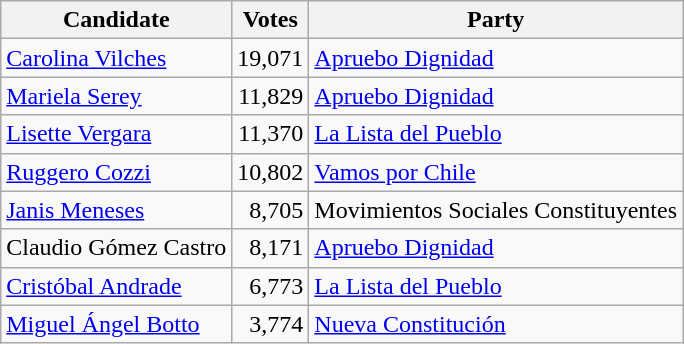<table class="wikitable sortable">
<tr>
<th>Candidate</th>
<th>Votes</th>
<th>Party</th>
</tr>
<tr>
<td><a href='#'>Carolina Vilches</a></td>
<td align=right>19,071</td>
<td><a href='#'>Apruebo Dignidad</a></td>
</tr>
<tr>
<td><a href='#'>Mariela Serey</a></td>
<td align=right>11,829</td>
<td><a href='#'>Apruebo Dignidad</a></td>
</tr>
<tr>
<td><a href='#'>Lisette Vergara</a></td>
<td align=right>11,370</td>
<td><a href='#'>La Lista del Pueblo</a></td>
</tr>
<tr>
<td><a href='#'>Ruggero Cozzi</a></td>
<td align=right>10,802</td>
<td><a href='#'>Vamos por Chile</a></td>
</tr>
<tr>
<td><a href='#'>Janis Meneses</a></td>
<td align=right>8,705</td>
<td>Movimientos Sociales Constituyentes</td>
</tr>
<tr>
<td>Claudio Gómez Castro</td>
<td align=right>8,171</td>
<td><a href='#'>Apruebo Dignidad</a></td>
</tr>
<tr>
<td><a href='#'>Cristóbal Andrade</a></td>
<td align=right>6,773</td>
<td><a href='#'>La Lista del Pueblo</a></td>
</tr>
<tr>
<td><a href='#'>Miguel Ángel Botto</a></td>
<td align=right>3,774</td>
<td><a href='#'>Nueva Constitución</a></td>
</tr>
</table>
